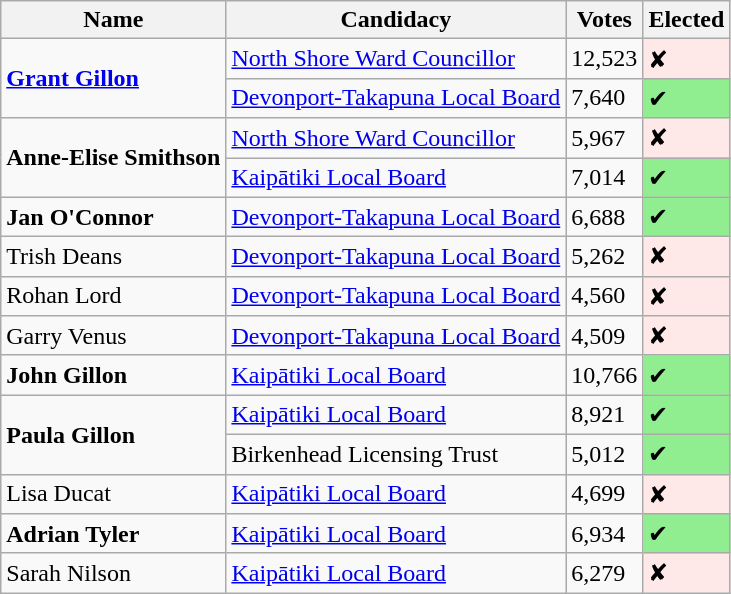<table class="wikitable sortable">
<tr>
<th>Name</th>
<th>Candidacy</th>
<th>Votes</th>
<th>Elected</th>
</tr>
<tr>
<td rowspan="2"><strong><a href='#'>Grant Gillon</a></strong></td>
<td><a href='#'>North Shore Ward Councillor</a></td>
<td>12,523</td>
<td bgcolor="#FFE8E8">✘</td>
</tr>
<tr>
<td><a href='#'>Devonport-Takapuna Local Board</a></td>
<td>7,640</td>
<td bgcolor="lightgreen">✔</td>
</tr>
<tr>
<td rowspan="2"><strong>Anne-Elise Smithson</strong></td>
<td><a href='#'>North Shore Ward Councillor</a></td>
<td>5,967</td>
<td bgcolor="#FFE8E8">✘</td>
</tr>
<tr>
<td><a href='#'>Kaipātiki Local Board</a></td>
<td>7,014</td>
<td bgcolor="lightgreen">✔</td>
</tr>
<tr>
<td><strong>Jan O'Connor</strong></td>
<td><a href='#'>Devonport-Takapuna Local Board</a></td>
<td>6,688</td>
<td bgcolor="lightgreen">✔</td>
</tr>
<tr>
<td>Trish Deans</td>
<td><a href='#'>Devonport-Takapuna Local Board</a></td>
<td>5,262</td>
<td bgcolor="#FFE8E8">✘</td>
</tr>
<tr>
<td>Rohan Lord</td>
<td><a href='#'>Devonport-Takapuna Local Board</a></td>
<td>4,560</td>
<td bgcolor="#FFE8E8">✘</td>
</tr>
<tr>
<td>Garry Venus</td>
<td><a href='#'>Devonport-Takapuna Local Board</a></td>
<td>4,509</td>
<td bgcolor="#FFE8E8">✘</td>
</tr>
<tr>
<td><strong>John Gillon</strong></td>
<td><a href='#'>Kaipātiki Local Board</a></td>
<td>10,766</td>
<td bgcolor="lightgreen">✔</td>
</tr>
<tr>
<td rowspan="2"><strong>Paula Gillon</strong></td>
<td><a href='#'>Kaipātiki Local Board</a></td>
<td>8,921</td>
<td bgcolor="lightgreen">✔</td>
</tr>
<tr>
<td>Birkenhead Licensing Trust</td>
<td>5,012</td>
<td bgcolor="lightgreen">✔</td>
</tr>
<tr>
<td>Lisa Ducat</td>
<td><a href='#'>Kaipātiki Local Board</a></td>
<td>4,699</td>
<td bgcolor="#FFE8E8">✘</td>
</tr>
<tr>
<td><strong>Adrian Tyler</strong></td>
<td><a href='#'>Kaipātiki Local Board</a></td>
<td>6,934</td>
<td bgcolor="lightgreen">✔</td>
</tr>
<tr>
<td>Sarah Nilson</td>
<td><a href='#'>Kaipātiki Local Board</a></td>
<td>6,279</td>
<td bgcolor="#FFE8E8">✘</td>
</tr>
</table>
